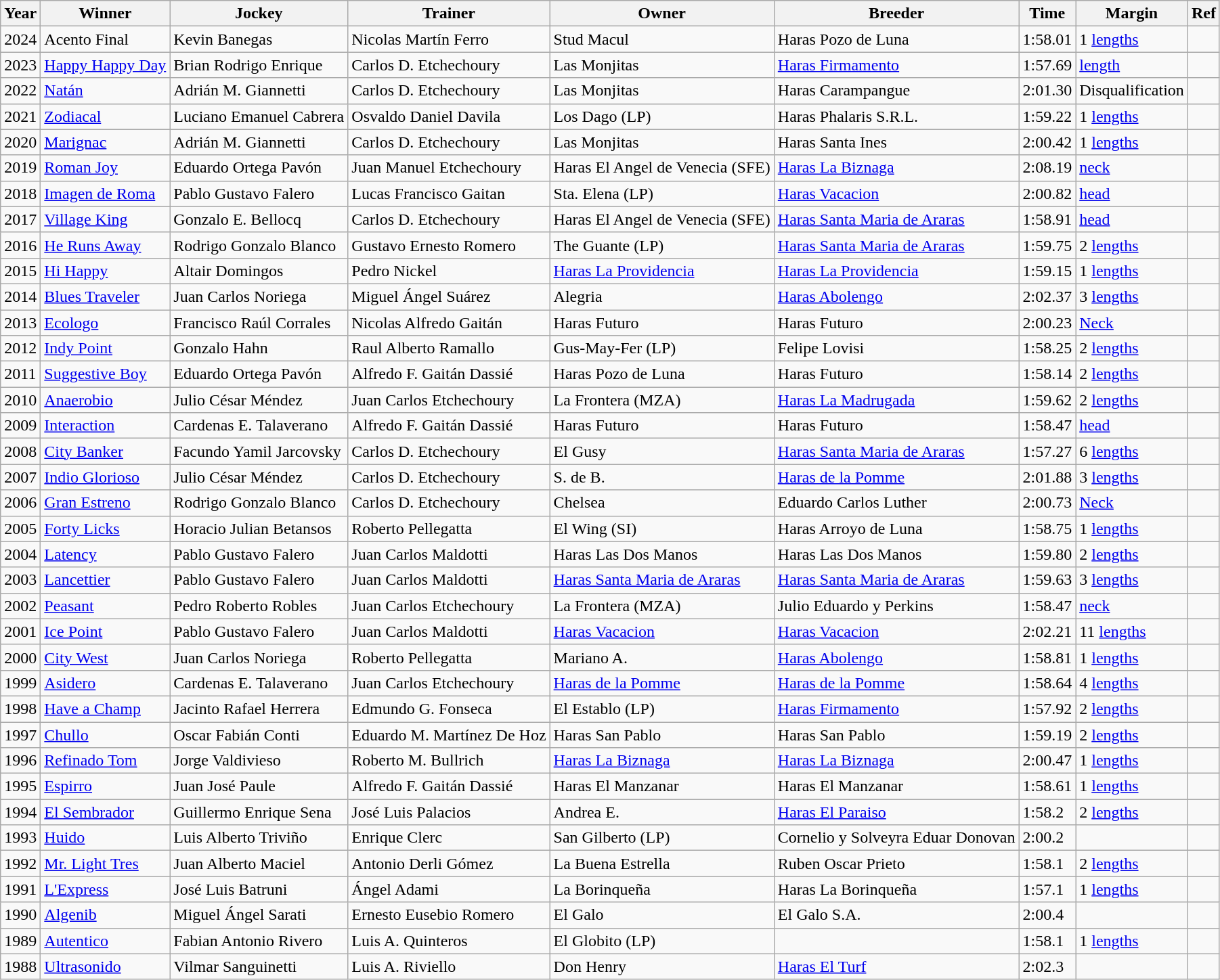<table class="wikitable sortable">
<tr>
<th>Year</th>
<th>Winner</th>
<th>Jockey</th>
<th>Trainer</th>
<th>Owner</th>
<th>Breeder</th>
<th>Time</th>
<th>Margin</th>
<th>Ref</th>
</tr>
<tr>
<td>2024</td>
<td>Acento Final</td>
<td>Kevin Banegas</td>
<td>Nicolas Martín Ferro</td>
<td>Stud Macul</td>
<td>Haras Pozo de Luna</td>
<td>1:58.01</td>
<td>1  <a href='#'>lengths</a></td>
<td></td>
</tr>
<tr>
<td>2023</td>
<td><a href='#'>Happy Happy Day</a></td>
<td>Brian Rodrigo Enrique</td>
<td>Carlos D. Etchechoury</td>
<td>Las Monjitas</td>
<td><a href='#'>Haras Firmamento</a></td>
<td>1:57.69</td>
<td> <a href='#'>length</a></td>
<td></td>
</tr>
<tr>
<td>2022</td>
<td><a href='#'>Natán</a></td>
<td>Adrián M. Giannetti</td>
<td>Carlos D. Etchechoury</td>
<td>Las Monjitas</td>
<td>Haras Carampangue</td>
<td>2:01.30</td>
<td>Disqualification</td>
<td></td>
</tr>
<tr>
<td>2021</td>
<td><a href='#'>Zodiacal</a></td>
<td>Luciano Emanuel Cabrera</td>
<td>Osvaldo Daniel Davila</td>
<td>Los Dago (LP)</td>
<td>Haras Phalaris S.R.L.</td>
<td>1:59.22</td>
<td>1  <a href='#'>lengths</a></td>
<td></td>
</tr>
<tr>
<td>2020</td>
<td><a href='#'>Marignac</a></td>
<td>Adrián M. Giannetti</td>
<td>Carlos D. Etchechoury</td>
<td>Las Monjitas</td>
<td>Haras Santa Ines</td>
<td>2:00.42</td>
<td>1  <a href='#'>lengths</a></td>
<td></td>
</tr>
<tr>
<td>2019</td>
<td><a href='#'>Roman Joy</a></td>
<td>Eduardo Ortega Pavón</td>
<td>Juan Manuel Etchechoury</td>
<td>Haras El Angel de Venecia (SFE)</td>
<td><a href='#'>Haras La Biznaga</a></td>
<td>2:08.19</td>
<td> <a href='#'>neck</a></td>
<td></td>
</tr>
<tr>
<td>2018</td>
<td><a href='#'>Imagen de Roma</a></td>
<td>Pablo Gustavo Falero</td>
<td>Lucas Francisco Gaitan</td>
<td>Sta. Elena (LP)</td>
<td><a href='#'>Haras Vacacion</a></td>
<td>2:00.82</td>
<td> <a href='#'>head</a></td>
<td></td>
</tr>
<tr>
<td>2017</td>
<td><a href='#'>Village King</a></td>
<td>Gonzalo E. Bellocq</td>
<td>Carlos D. Etchechoury</td>
<td>Haras El Angel de Venecia (SFE)</td>
<td><a href='#'>Haras Santa Maria de Araras</a></td>
<td>1:58.91</td>
<td> <a href='#'>head</a></td>
<td></td>
</tr>
<tr>
<td>2016</td>
<td><a href='#'>He Runs Away</a></td>
<td>Rodrigo Gonzalo Blanco</td>
<td>Gustavo Ernesto Romero</td>
<td>The Guante (LP)</td>
<td><a href='#'>Haras Santa Maria de Araras</a></td>
<td>1:59.75</td>
<td>2  <a href='#'>lengths</a></td>
<td></td>
</tr>
<tr>
<td>2015</td>
<td><a href='#'>Hi Happy</a></td>
<td>Altair Domingos</td>
<td>Pedro Nickel</td>
<td><a href='#'>Haras La Providencia</a></td>
<td><a href='#'>Haras La Providencia</a></td>
<td>1:59.15</td>
<td>1  <a href='#'>lengths</a></td>
<td></td>
</tr>
<tr>
<td>2014</td>
<td><a href='#'>Blues Traveler</a></td>
<td>Juan Carlos Noriega</td>
<td>Miguel Ángel Suárez</td>
<td>Alegria</td>
<td><a href='#'>Haras Abolengo</a></td>
<td>2:02.37</td>
<td>3 <a href='#'>lengths</a></td>
<td></td>
</tr>
<tr>
<td>2013</td>
<td><a href='#'>Ecologo</a></td>
<td>Francisco Raúl Corrales</td>
<td>Nicolas Alfredo Gaitán</td>
<td>Haras Futuro</td>
<td>Haras Futuro</td>
<td>2:00.23</td>
<td><a href='#'>Neck</a></td>
<td></td>
</tr>
<tr>
<td>2012</td>
<td><a href='#'>Indy Point</a></td>
<td>Gonzalo Hahn</td>
<td>Raul Alberto Ramallo</td>
<td>Gus-May-Fer (LP)</td>
<td>Felipe Lovisi</td>
<td>1:58.25</td>
<td>2 <a href='#'>lengths</a></td>
<td></td>
</tr>
<tr>
<td>2011</td>
<td><a href='#'>Suggestive Boy</a></td>
<td>Eduardo Ortega Pavón</td>
<td>Alfredo F. Gaitán Dassié</td>
<td>Haras Pozo de Luna</td>
<td>Haras Futuro</td>
<td>1:58.14</td>
<td>2  <a href='#'>lengths</a></td>
<td></td>
</tr>
<tr>
<td>2010</td>
<td><a href='#'>Anaerobio</a></td>
<td>Julio César Méndez</td>
<td>Juan Carlos Etchechoury</td>
<td>La Frontera (MZA)</td>
<td><a href='#'>Haras La Madrugada</a></td>
<td>1:59.62</td>
<td>2 <a href='#'>lengths</a></td>
<td></td>
</tr>
<tr>
<td>2009</td>
<td><a href='#'>Interaction</a></td>
<td>Cardenas E. Talaverano</td>
<td>Alfredo F. Gaitán Dassié</td>
<td>Haras Futuro</td>
<td>Haras Futuro</td>
<td>1:58.47</td>
<td> <a href='#'>head</a></td>
<td></td>
</tr>
<tr>
<td>2008</td>
<td><a href='#'>City Banker</a></td>
<td>Facundo Yamil Jarcovsky</td>
<td>Carlos D. Etchechoury</td>
<td>El Gusy</td>
<td><a href='#'>Haras Santa Maria de Araras</a></td>
<td>1:57.27</td>
<td>6 <a href='#'>lengths</a></td>
<td></td>
</tr>
<tr>
<td>2007</td>
<td><a href='#'>Indio Glorioso</a></td>
<td>Julio César Méndez</td>
<td>Carlos D. Etchechoury</td>
<td>S. de B.</td>
<td><a href='#'>Haras de la Pomme</a></td>
<td>2:01.88</td>
<td>3 <a href='#'>lengths</a></td>
<td></td>
</tr>
<tr>
<td>2006</td>
<td><a href='#'>Gran Estreno</a></td>
<td>Rodrigo Gonzalo Blanco</td>
<td>Carlos D. Etchechoury</td>
<td>Chelsea</td>
<td>Eduardo Carlos Luther</td>
<td>2:00.73</td>
<td><a href='#'>Neck</a></td>
<td></td>
</tr>
<tr>
<td>2005</td>
<td><a href='#'>Forty Licks</a></td>
<td>Horacio Julian Betansos</td>
<td>Roberto Pellegatta</td>
<td>El Wing (SI)</td>
<td>Haras Arroyo de Luna</td>
<td>1:58.75</td>
<td>1  <a href='#'>lengths</a></td>
<td></td>
</tr>
<tr>
<td>2004</td>
<td><a href='#'>Latency</a></td>
<td>Pablo Gustavo Falero</td>
<td>Juan Carlos Maldotti</td>
<td>Haras Las Dos Manos</td>
<td>Haras Las Dos Manos</td>
<td>1:59.80</td>
<td>2 <a href='#'>lengths</a></td>
<td></td>
</tr>
<tr>
<td>2003</td>
<td><a href='#'>Lancettier</a></td>
<td>Pablo Gustavo Falero</td>
<td>Juan Carlos Maldotti</td>
<td><a href='#'>Haras Santa Maria de Araras</a></td>
<td><a href='#'>Haras Santa Maria de Araras</a></td>
<td>1:59.63</td>
<td>3  <a href='#'>lengths</a></td>
<td></td>
</tr>
<tr>
<td>2002</td>
<td><a href='#'>Peasant</a></td>
<td>Pedro Roberto Robles</td>
<td>Juan Carlos Etchechoury</td>
<td>La Frontera (MZA)</td>
<td>Julio Eduardo y Perkins</td>
<td>1:58.47</td>
<td> <a href='#'>neck</a></td>
<td></td>
</tr>
<tr>
<td>2001</td>
<td><a href='#'>Ice Point</a></td>
<td>Pablo Gustavo Falero</td>
<td>Juan Carlos Maldotti</td>
<td><a href='#'>Haras Vacacion</a></td>
<td><a href='#'>Haras Vacacion</a></td>
<td>2:02.21</td>
<td>11 <a href='#'>lengths</a></td>
<td></td>
</tr>
<tr>
<td>2000</td>
<td><a href='#'>City West</a></td>
<td>Juan Carlos Noriega</td>
<td>Roberto Pellegatta</td>
<td>Mariano A.</td>
<td><a href='#'>Haras Abolengo</a></td>
<td>1:58.81</td>
<td>1  <a href='#'>lengths</a></td>
<td></td>
</tr>
<tr>
<td>1999</td>
<td><a href='#'>Asidero</a></td>
<td>Cardenas E. Talaverano</td>
<td>Juan Carlos Etchechoury</td>
<td><a href='#'>Haras de la Pomme</a></td>
<td><a href='#'>Haras de la Pomme</a></td>
<td>1:58.64</td>
<td>4 <a href='#'>lengths</a></td>
<td></td>
</tr>
<tr>
<td>1998</td>
<td><a href='#'>Have a Champ</a></td>
<td>Jacinto Rafael Herrera</td>
<td>Edmundo G. Fonseca</td>
<td>El Establo (LP)</td>
<td><a href='#'>Haras Firmamento</a></td>
<td>1:57.92</td>
<td>2 <a href='#'>lengths</a></td>
<td></td>
</tr>
<tr>
<td>1997</td>
<td><a href='#'>Chullo</a></td>
<td>Oscar Fabián Conti</td>
<td>Eduardo M. Martínez De Hoz</td>
<td>Haras San Pablo</td>
<td>Haras San Pablo</td>
<td>1:59.19</td>
<td>2  <a href='#'>lengths</a></td>
<td></td>
</tr>
<tr>
<td>1996</td>
<td><a href='#'>Refinado Tom</a></td>
<td>Jorge Valdivieso</td>
<td>Roberto M. Bullrich</td>
<td><a href='#'>Haras La Biznaga</a></td>
<td><a href='#'>Haras La Biznaga</a></td>
<td>2:00.47</td>
<td>1  <a href='#'>lengths</a></td>
<td></td>
</tr>
<tr>
<td>1995</td>
<td><a href='#'>Espirro</a></td>
<td>Juan José Paule</td>
<td>Alfredo F. Gaitán Dassié</td>
<td>Haras El Manzanar</td>
<td>Haras El Manzanar</td>
<td>1:58.61</td>
<td>1  <a href='#'>lengths</a></td>
<td></td>
</tr>
<tr>
<td>1994</td>
<td><a href='#'>El Sembrador</a></td>
<td>Guillermo Enrique Sena</td>
<td>José Luis Palacios</td>
<td>Andrea E.</td>
<td><a href='#'>Haras El Paraiso</a></td>
<td>1:58.2</td>
<td>2  <a href='#'>lengths</a></td>
<td></td>
</tr>
<tr>
<td>1993</td>
<td><a href='#'>Huido</a></td>
<td>Luis Alberto Triviño</td>
<td>Enrique Clerc</td>
<td>San Gilberto (LP)</td>
<td>Cornelio y Solveyra Eduar Donovan</td>
<td>2:00.2</td>
<td></td>
<td></td>
</tr>
<tr>
<td>1992</td>
<td><a href='#'>Mr. Light Tres</a></td>
<td>Juan Alberto Maciel</td>
<td>Antonio Derli Gómez</td>
<td>La Buena Estrella</td>
<td>Ruben Oscar Prieto</td>
<td>1:58.1</td>
<td>2  <a href='#'>lengths</a></td>
<td></td>
</tr>
<tr>
<td>1991</td>
<td><a href='#'>L'Express</a></td>
<td>José Luis Batruni</td>
<td>Ángel Adami</td>
<td>La Borinqueña</td>
<td>Haras La Borinqueña</td>
<td>1:57.1</td>
<td>1  <a href='#'>lengths</a></td>
<td></td>
</tr>
<tr>
<td>1990</td>
<td><a href='#'>Algenib</a></td>
<td>Miguel Ángel Sarati</td>
<td>Ernesto Eusebio Romero</td>
<td>El Galo</td>
<td>El Galo S.A.</td>
<td>2:00.4</td>
<td></td>
<td></td>
</tr>
<tr>
<td>1989</td>
<td><a href='#'>Autentico</a></td>
<td>Fabian Antonio Rivero</td>
<td>Luis A. Quinteros</td>
<td>El Globito (LP)</td>
<td></td>
<td>1:58.1</td>
<td>1  <a href='#'>lengths</a></td>
<td></td>
</tr>
<tr>
<td>1988</td>
<td><a href='#'>Ultrasonido</a></td>
<td>Vilmar Sanguinetti</td>
<td>Luis A. Riviello</td>
<td>Don Henry</td>
<td><a href='#'>Haras El Turf</a></td>
<td>2:02.3</td>
<td></td>
<td></td>
</tr>
</table>
